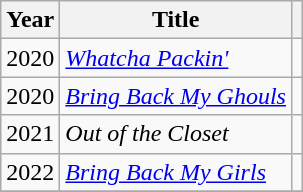<table class="wikitable plainrowheaders sortable">
<tr>
<th scope="col">Year</th>
<th scope="col">Title</th>
<th style="text-align: center;" class="unsortable"></th>
</tr>
<tr>
<td>2020</td>
<td><em><a href='#'>Whatcha Packin'</a></em></td>
<td></td>
</tr>
<tr>
<td>2020</td>
<td><em><a href='#'>Bring Back My Ghouls</a></em></td>
<td style="text-align: center;"></td>
</tr>
<tr>
<td>2021</td>
<td><em>Out of the Closet</em></td>
<td style="text-align: center;"></td>
</tr>
<tr>
<td>2022</td>
<td><em><a href='#'>Bring Back My Girls</a></em></td>
<td></td>
</tr>
<tr>
</tr>
</table>
